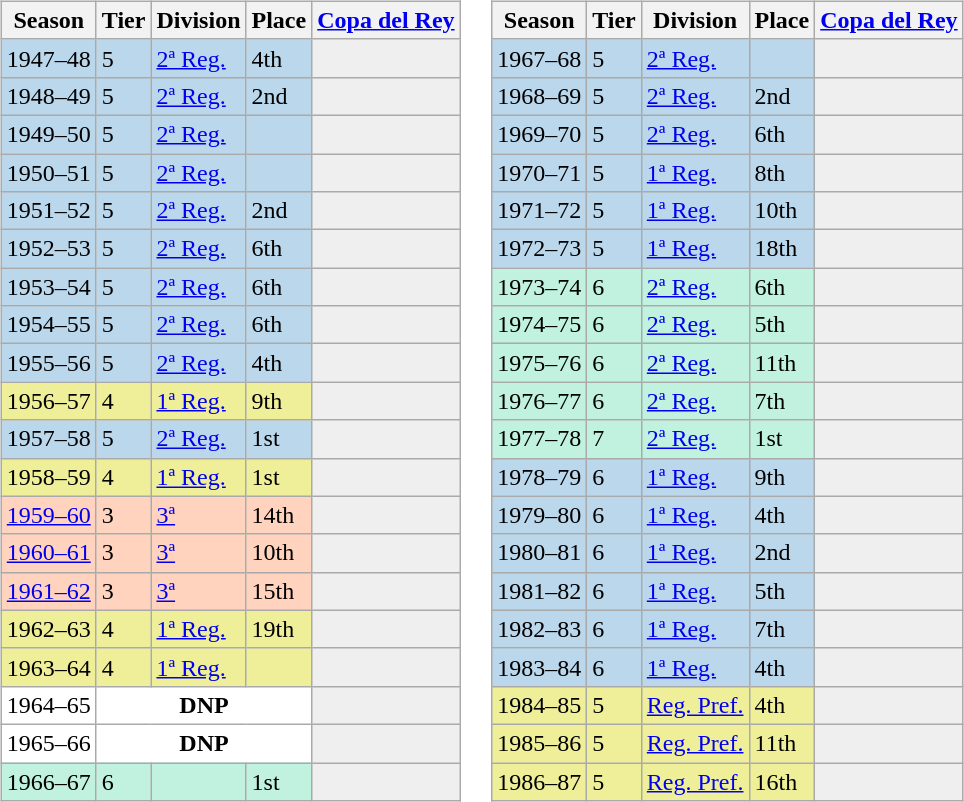<table>
<tr>
<td valign="top" width=0%><br><table class="wikitable">
<tr style="background:#f0f6fa;">
<th>Season</th>
<th>Tier</th>
<th>Division</th>
<th>Place</th>
<th><a href='#'>Copa del Rey</a></th>
</tr>
<tr>
<td style="background:#BBD7EC;">1947–48</td>
<td style="background:#BBD7EC;">5</td>
<td style="background:#BBD7EC;"><a href='#'>2ª Reg.</a></td>
<td style="background:#BBD7EC;">4th</td>
<th style="background:#efefef;"></th>
</tr>
<tr>
<td style="background:#BBD7EC;">1948–49</td>
<td style="background:#BBD7EC;">5</td>
<td style="background:#BBD7EC;"><a href='#'>2ª Reg.</a></td>
<td style="background:#BBD7EC;">2nd</td>
<th style="background:#efefef;"></th>
</tr>
<tr>
<td style="background:#BBD7EC;">1949–50</td>
<td style="background:#BBD7EC;">5</td>
<td style="background:#BBD7EC;"><a href='#'>2ª Reg.</a></td>
<td style="background:#BBD7EC;"></td>
<th style="background:#efefef;"></th>
</tr>
<tr>
<td style="background:#BBD7EC;">1950–51</td>
<td style="background:#BBD7EC;">5</td>
<td style="background:#BBD7EC;"><a href='#'>2ª Reg.</a></td>
<td style="background:#BBD7EC;"></td>
<th style="background:#efefef;"></th>
</tr>
<tr>
<td style="background:#BBD7EC;">1951–52</td>
<td style="background:#BBD7EC;">5</td>
<td style="background:#BBD7EC;"><a href='#'>2ª Reg.</a></td>
<td style="background:#BBD7EC;">2nd</td>
<th style="background:#efefef;"></th>
</tr>
<tr>
<td style="background:#BBD7EC;">1952–53</td>
<td style="background:#BBD7EC;">5</td>
<td style="background:#BBD7EC;"><a href='#'>2ª Reg.</a></td>
<td style="background:#BBD7EC;">6th</td>
<th style="background:#efefef;"></th>
</tr>
<tr>
<td style="background:#BBD7EC;">1953–54</td>
<td style="background:#BBD7EC;">5</td>
<td style="background:#BBD7EC;"><a href='#'>2ª Reg.</a></td>
<td style="background:#BBD7EC;">6th</td>
<th style="background:#efefef;"></th>
</tr>
<tr>
<td style="background:#BBD7EC;">1954–55</td>
<td style="background:#BBD7EC;">5</td>
<td style="background:#BBD7EC;"><a href='#'>2ª Reg.</a></td>
<td style="background:#BBD7EC;">6th</td>
<th style="background:#efefef;"></th>
</tr>
<tr>
<td style="background:#BBD7EC;">1955–56</td>
<td style="background:#BBD7EC;">5</td>
<td style="background:#BBD7EC;"><a href='#'>2ª Reg.</a></td>
<td style="background:#BBD7EC;">4th</td>
<th style="background:#efefef;"></th>
</tr>
<tr>
<td style="background:#EFEF99;">1956–57</td>
<td style="background:#EFEF99;">4</td>
<td style="background:#EFEF99;"><a href='#'>1ª Reg.</a></td>
<td style="background:#EFEF99;">9th</td>
<td style="background:#efefef;"></td>
</tr>
<tr>
<td style="background:#BBD7EC;">1957–58</td>
<td style="background:#BBD7EC;">5</td>
<td style="background:#BBD7EC;"><a href='#'>2ª Reg.</a></td>
<td style="background:#BBD7EC;">1st</td>
<th style="background:#efefef;"></th>
</tr>
<tr>
<td style="background:#EFEF99;">1958–59</td>
<td style="background:#EFEF99;">4</td>
<td style="background:#EFEF99;"><a href='#'>1ª Reg.</a></td>
<td style="background:#EFEF99;">1st</td>
<td style="background:#efefef;"></td>
</tr>
<tr>
<td style="background:#FFD3BD;"><a href='#'>1959–60</a></td>
<td style="background:#FFD3BD;">3</td>
<td style="background:#FFD3BD;"><a href='#'>3ª</a></td>
<td style="background:#FFD3BD;">14th</td>
<td style="background:#efefef;"></td>
</tr>
<tr>
<td style="background:#FFD3BD;"><a href='#'>1960–61</a></td>
<td style="background:#FFD3BD;">3</td>
<td style="background:#FFD3BD;"><a href='#'>3ª</a></td>
<td style="background:#FFD3BD;">10th</td>
<td style="background:#efefef;"></td>
</tr>
<tr>
<td style="background:#FFD3BD;"><a href='#'>1961–62</a></td>
<td style="background:#FFD3BD;">3</td>
<td style="background:#FFD3BD;"><a href='#'>3ª</a></td>
<td style="background:#FFD3BD;">15th</td>
<th style="background:#efefef;"></th>
</tr>
<tr>
<td style="background:#EFEF99;">1962–63</td>
<td style="background:#EFEF99;">4</td>
<td style="background:#EFEF99;"><a href='#'>1ª Reg.</a></td>
<td style="background:#EFEF99;">19th</td>
<td style="background:#efefef;"></td>
</tr>
<tr>
<td style="background:#EFEF99;">1963–64</td>
<td style="background:#EFEF99;">4</td>
<td style="background:#EFEF99;"><a href='#'>1ª Reg.</a></td>
<td style="background:#EFEF99;"></td>
<td style="background:#efefef;"></td>
</tr>
<tr>
<td style="background:#FFFFFF;">1964–65</td>
<th style="background:#FFFFFF;" colspan="3">DNP</th>
<td style="background:#efefef;"></td>
</tr>
<tr>
<td style="background:#FFFFFF;">1965–66</td>
<th style="background:#FFFFFF;" colspan="3">DNP</th>
<td style="background:#efefef;"></td>
</tr>
<tr>
<td style="background:#C0F2DF;">1966–67</td>
<td style="background:#C0F2DF;">6</td>
<td style="background:#C0F2DF;"></td>
<td style="background:#C0F2DF;">1st</td>
<th style="background:#EFEFEF;"></th>
</tr>
</table>
</td>
<td valign="top" width=0%><br><table class="wikitable">
<tr style="background:#f0f6fa;">
<th>Season</th>
<th>Tier</th>
<th>Division</th>
<th>Place</th>
<th><a href='#'>Copa del Rey</a></th>
</tr>
<tr>
<td style="background:#BBD7EC;">1967–68</td>
<td style="background:#BBD7EC;">5</td>
<td style="background:#BBD7EC;"><a href='#'>2ª Reg.</a></td>
<td style="background:#BBD7EC;"></td>
<th style="background:#efefef;"></th>
</tr>
<tr>
<td style="background:#BBD7EC;">1968–69</td>
<td style="background:#BBD7EC;">5</td>
<td style="background:#BBD7EC;"><a href='#'>2ª Reg.</a></td>
<td style="background:#BBD7EC;">2nd</td>
<th style="background:#efefef;"></th>
</tr>
<tr>
<td style="background:#BBD7EC;">1969–70</td>
<td style="background:#BBD7EC;">5</td>
<td style="background:#BBD7EC;"><a href='#'>2ª Reg.</a></td>
<td style="background:#BBD7EC;">6th</td>
<th style="background:#efefef;"></th>
</tr>
<tr>
<td style="background:#BBD7EC;">1970–71</td>
<td style="background:#BBD7EC;">5</td>
<td style="background:#BBD7EC;"><a href='#'>1ª Reg.</a></td>
<td style="background:#BBD7EC;">8th</td>
<th style="background:#efefef;"></th>
</tr>
<tr>
<td style="background:#BBD7EC;">1971–72</td>
<td style="background:#BBD7EC;">5</td>
<td style="background:#BBD7EC;"><a href='#'>1ª Reg.</a></td>
<td style="background:#BBD7EC;">10th</td>
<th style="background:#efefef;"></th>
</tr>
<tr>
<td style="background:#BBD7EC;">1972–73</td>
<td style="background:#BBD7EC;">5</td>
<td style="background:#BBD7EC;"><a href='#'>1ª Reg.</a></td>
<td style="background:#BBD7EC;">18th</td>
<th style="background:#efefef;"></th>
</tr>
<tr>
<td style="background:#C0F2DF;">1973–74</td>
<td style="background:#C0F2DF;">6</td>
<td style="background:#C0F2DF;"><a href='#'>2ª Reg.</a></td>
<td style="background:#C0F2DF;">6th</td>
<th style="background:#EFEFEF;"></th>
</tr>
<tr>
<td style="background:#C0F2DF;">1974–75</td>
<td style="background:#C0F2DF;">6</td>
<td style="background:#C0F2DF;"><a href='#'>2ª Reg.</a></td>
<td style="background:#C0F2DF;">5th</td>
<th style="background:#EFEFEF;"></th>
</tr>
<tr>
<td style="background:#C0F2DF;">1975–76</td>
<td style="background:#C0F2DF;">6</td>
<td style="background:#C0F2DF;"><a href='#'>2ª Reg.</a></td>
<td style="background:#C0F2DF;">11th</td>
<th style="background:#EFEFEF;"></th>
</tr>
<tr>
<td style="background:#C0F2DF;">1976–77</td>
<td style="background:#C0F2DF;">6</td>
<td style="background:#C0F2DF;"><a href='#'>2ª Reg.</a></td>
<td style="background:#C0F2DF;">7th</td>
<th style="background:#EFEFEF;"></th>
</tr>
<tr>
<td style="background:#C0F2DF;">1977–78</td>
<td style="background:#C0F2DF;">7</td>
<td style="background:#C0F2DF;"><a href='#'>2ª Reg.</a></td>
<td style="background:#C0F2DF;">1st</td>
<th style="background:#EFEFEF;"></th>
</tr>
<tr>
<td style="background:#BBD7EC;">1978–79</td>
<td style="background:#BBD7EC;">6</td>
<td style="background:#BBD7EC;"><a href='#'>1ª Reg.</a></td>
<td style="background:#BBD7EC;">9th</td>
<th style="background:#efefef;"></th>
</tr>
<tr>
<td style="background:#BBD7EC;">1979–80</td>
<td style="background:#BBD7EC;">6</td>
<td style="background:#BBD7EC;"><a href='#'>1ª Reg.</a></td>
<td style="background:#BBD7EC;">4th</td>
<th style="background:#efefef;"></th>
</tr>
<tr>
<td style="background:#BBD7EC;">1980–81</td>
<td style="background:#BBD7EC;">6</td>
<td style="background:#BBD7EC;"><a href='#'>1ª Reg.</a></td>
<td style="background:#BBD7EC;">2nd</td>
<th style="background:#efefef;"></th>
</tr>
<tr>
<td style="background:#BBD7EC;">1981–82</td>
<td style="background:#BBD7EC;">6</td>
<td style="background:#BBD7EC;"><a href='#'>1ª Reg.</a></td>
<td style="background:#BBD7EC;">5th</td>
<th style="background:#efefef;"></th>
</tr>
<tr>
<td style="background:#BBD7EC;">1982–83</td>
<td style="background:#BBD7EC;">6</td>
<td style="background:#BBD7EC;"><a href='#'>1ª Reg.</a></td>
<td style="background:#BBD7EC;">7th</td>
<th style="background:#efefef;"></th>
</tr>
<tr>
<td style="background:#BBD7EC;">1983–84</td>
<td style="background:#BBD7EC;">6</td>
<td style="background:#BBD7EC;"><a href='#'>1ª Reg.</a></td>
<td style="background:#BBD7EC;">4th</td>
<th style="background:#efefef;"></th>
</tr>
<tr>
<td style="background:#EFEF99;">1984–85</td>
<td style="background:#EFEF99;">5</td>
<td style="background:#EFEF99;"><a href='#'>Reg. Pref.</a></td>
<td style="background:#EFEF99;">4th</td>
<td style="background:#efefef;"></td>
</tr>
<tr>
<td style="background:#EFEF99;">1985–86</td>
<td style="background:#EFEF99;">5</td>
<td style="background:#EFEF99;"><a href='#'>Reg. Pref.</a></td>
<td style="background:#EFEF99;">11th</td>
<td style="background:#efefef;"></td>
</tr>
<tr>
<td style="background:#EFEF99;">1986–87</td>
<td style="background:#EFEF99;">5</td>
<td style="background:#EFEF99;"><a href='#'>Reg. Pref.</a></td>
<td style="background:#EFEF99;">16th</td>
<td style="background:#efefef;"></td>
</tr>
</table>
</td>
</tr>
</table>
